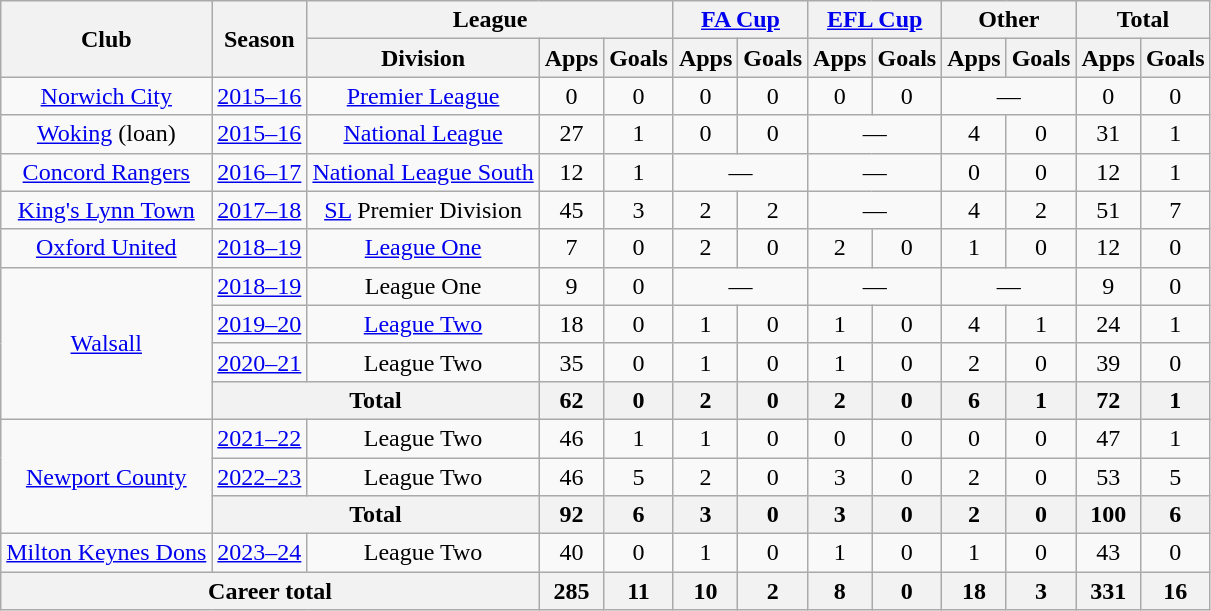<table class="wikitable" style="text-align: center">
<tr>
<th rowspan="2">Club</th>
<th rowspan="2">Season</th>
<th colspan="3">League</th>
<th colspan="2"><a href='#'>FA Cup</a></th>
<th colspan="2"><a href='#'>EFL Cup</a></th>
<th colspan="2">Other</th>
<th colspan="2">Total</th>
</tr>
<tr>
<th>Division</th>
<th>Apps</th>
<th>Goals</th>
<th>Apps</th>
<th>Goals</th>
<th>Apps</th>
<th>Goals</th>
<th>Apps</th>
<th>Goals</th>
<th>Apps</th>
<th>Goals</th>
</tr>
<tr>
<td><a href='#'>Norwich City</a></td>
<td><a href='#'>2015–16</a></td>
<td><a href='#'>Premier League</a></td>
<td>0</td>
<td>0</td>
<td>0</td>
<td>0</td>
<td>0</td>
<td>0</td>
<td colspan="2">—</td>
<td>0</td>
<td>0</td>
</tr>
<tr>
<td><a href='#'>Woking</a> (loan)</td>
<td><a href='#'>2015–16</a></td>
<td><a href='#'>National League</a></td>
<td>27</td>
<td>1</td>
<td>0</td>
<td>0</td>
<td colspan="2">—</td>
<td>4</td>
<td>0</td>
<td>31</td>
<td>1</td>
</tr>
<tr>
<td><a href='#'>Concord Rangers</a></td>
<td><a href='#'>2016–17</a></td>
<td><a href='#'>National League South</a></td>
<td>12</td>
<td>1</td>
<td colspan="2">—</td>
<td colspan="2">—</td>
<td>0</td>
<td>0</td>
<td>12</td>
<td>1</td>
</tr>
<tr>
<td><a href='#'>King's Lynn Town</a></td>
<td><a href='#'>2017–18</a></td>
<td><a href='#'>SL</a> Premier Division</td>
<td>45</td>
<td>3</td>
<td>2</td>
<td>2</td>
<td colspan="2">—</td>
<td>4</td>
<td>2</td>
<td>51</td>
<td>7</td>
</tr>
<tr>
<td><a href='#'>Oxford United</a></td>
<td><a href='#'>2018–19</a></td>
<td><a href='#'>League One</a></td>
<td>7</td>
<td>0</td>
<td>2</td>
<td>0</td>
<td>2</td>
<td>0</td>
<td>1</td>
<td>0</td>
<td>12</td>
<td>0</td>
</tr>
<tr>
<td rowspan="4"><a href='#'>Walsall</a></td>
<td><a href='#'>2018–19</a></td>
<td>League One</td>
<td>9</td>
<td>0</td>
<td colspan="2">—</td>
<td colspan="2">—</td>
<td colspan="2">—</td>
<td>9</td>
<td>0</td>
</tr>
<tr>
<td><a href='#'>2019–20</a></td>
<td><a href='#'>League Two</a></td>
<td>18</td>
<td>0</td>
<td>1</td>
<td>0</td>
<td>1</td>
<td>0</td>
<td>4</td>
<td>1</td>
<td>24</td>
<td>1</td>
</tr>
<tr>
<td><a href='#'>2020–21</a></td>
<td>League Two</td>
<td>35</td>
<td>0</td>
<td>1</td>
<td>0</td>
<td>1</td>
<td>0</td>
<td>2</td>
<td>0</td>
<td>39</td>
<td>0</td>
</tr>
<tr>
<th colspan="2">Total</th>
<th>62</th>
<th>0</th>
<th>2</th>
<th>0</th>
<th>2</th>
<th>0</th>
<th>6</th>
<th>1</th>
<th>72</th>
<th>1</th>
</tr>
<tr>
<td rowspan="3"><a href='#'>Newport County</a></td>
<td><a href='#'>2021–22</a></td>
<td>League Two</td>
<td>46</td>
<td>1</td>
<td>1</td>
<td>0</td>
<td>0</td>
<td>0</td>
<td>0</td>
<td>0</td>
<td>47</td>
<td>1</td>
</tr>
<tr>
<td><a href='#'>2022–23</a></td>
<td>League Two</td>
<td>46</td>
<td>5</td>
<td>2</td>
<td>0</td>
<td>3</td>
<td>0</td>
<td>2</td>
<td>0</td>
<td>53</td>
<td>5</td>
</tr>
<tr>
<th colspan="2">Total</th>
<th>92</th>
<th>6</th>
<th>3</th>
<th>0</th>
<th>3</th>
<th>0</th>
<th>2</th>
<th>0</th>
<th>100</th>
<th>6</th>
</tr>
<tr>
<td><a href='#'>Milton Keynes Dons</a></td>
<td><a href='#'>2023–24</a></td>
<td>League Two</td>
<td>40</td>
<td>0</td>
<td>1</td>
<td>0</td>
<td>1</td>
<td>0</td>
<td>1</td>
<td>0</td>
<td>43</td>
<td>0</td>
</tr>
<tr>
<th colspan="3">Career total</th>
<th>285</th>
<th>11</th>
<th>10</th>
<th>2</th>
<th>8</th>
<th>0</th>
<th>18</th>
<th>3</th>
<th>331</th>
<th>16</th>
</tr>
</table>
